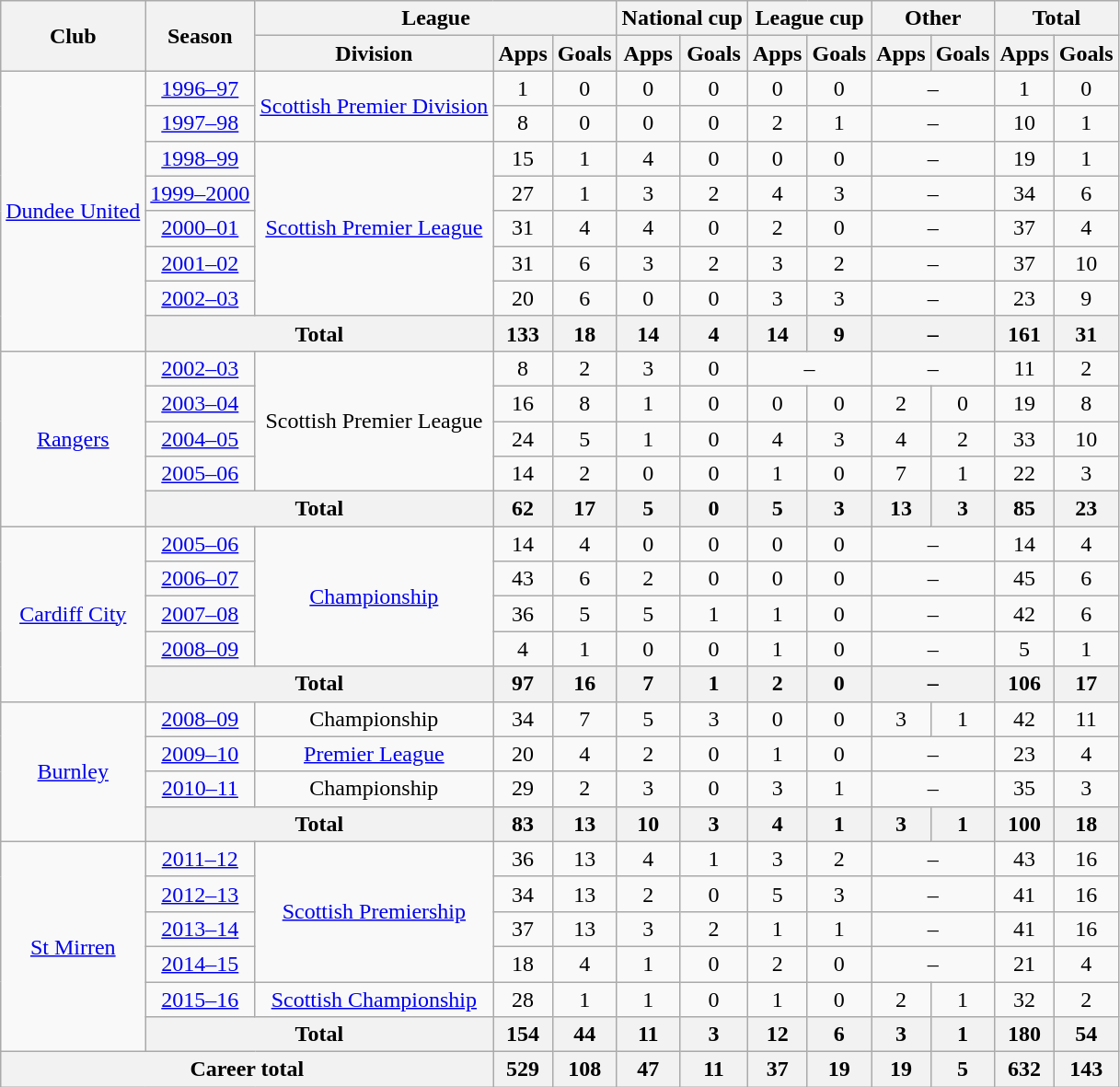<table class="wikitable" style="text-align: center;">
<tr>
<th rowspan="2">Club</th>
<th rowspan="2">Season</th>
<th colspan="3">League</th>
<th colspan="2">National cup</th>
<th colspan="2">League cup</th>
<th colspan="2">Other</th>
<th colspan="2">Total</th>
</tr>
<tr>
<th>Division</th>
<th>Apps</th>
<th>Goals</th>
<th>Apps</th>
<th>Goals</th>
<th>Apps</th>
<th>Goals</th>
<th>Apps</th>
<th>Goals</th>
<th>Apps</th>
<th>Goals</th>
</tr>
<tr>
<td rowspan="8" valign="center"><a href='#'>Dundee United</a></td>
<td><a href='#'>1996–97</a></td>
<td rowspan="2"><a href='#'>Scottish Premier Division</a></td>
<td>1</td>
<td>0</td>
<td>0</td>
<td>0</td>
<td>0</td>
<td>0</td>
<td colspan="2">–</td>
<td>1</td>
<td>0</td>
</tr>
<tr>
<td><a href='#'>1997–98</a></td>
<td>8</td>
<td>0</td>
<td>0</td>
<td>0</td>
<td>2</td>
<td>1</td>
<td colspan="2">–</td>
<td>10</td>
<td>1</td>
</tr>
<tr>
<td><a href='#'>1998–99</a></td>
<td rowspan="5"><a href='#'>Scottish Premier League</a></td>
<td>15</td>
<td>1</td>
<td>4</td>
<td>0</td>
<td>0</td>
<td>0</td>
<td colspan="2">–</td>
<td>19</td>
<td>1</td>
</tr>
<tr>
<td><a href='#'>1999–2000</a></td>
<td>27</td>
<td>1</td>
<td>3</td>
<td>2</td>
<td>4</td>
<td>3</td>
<td colspan="2">–</td>
<td>34</td>
<td>6</td>
</tr>
<tr>
<td><a href='#'>2000–01</a></td>
<td>31</td>
<td>4</td>
<td>4</td>
<td>0</td>
<td>2</td>
<td>0</td>
<td colspan="2">–</td>
<td>37</td>
<td>4</td>
</tr>
<tr>
<td><a href='#'>2001–02</a></td>
<td>31</td>
<td>6</td>
<td>3</td>
<td>2</td>
<td>3</td>
<td>2</td>
<td colspan="2">–</td>
<td>37</td>
<td>10</td>
</tr>
<tr>
<td><a href='#'>2002–03</a></td>
<td>20</td>
<td>6</td>
<td>0</td>
<td>0</td>
<td>3</td>
<td>3</td>
<td colspan="2">–</td>
<td>23</td>
<td>9</td>
</tr>
<tr>
<th colspan="2">Total</th>
<th>133</th>
<th>18</th>
<th>14</th>
<th>4</th>
<th>14</th>
<th>9</th>
<th colspan="2">–</th>
<th>161</th>
<th>31</th>
</tr>
<tr>
<td rowspan="5" valign="center"><a href='#'>Rangers</a></td>
<td><a href='#'>2002–03</a></td>
<td rowspan="4">Scottish Premier League</td>
<td>8</td>
<td>2</td>
<td>3</td>
<td>0</td>
<td colspan="2">–</td>
<td colspan="2">–</td>
<td>11</td>
<td>2</td>
</tr>
<tr>
<td><a href='#'>2003–04</a></td>
<td>16</td>
<td>8</td>
<td>1</td>
<td>0</td>
<td>0</td>
<td>0</td>
<td>2</td>
<td>0</td>
<td>19</td>
<td>8</td>
</tr>
<tr>
<td><a href='#'>2004–05</a></td>
<td>24</td>
<td>5</td>
<td>1</td>
<td>0</td>
<td>4</td>
<td>3</td>
<td>4</td>
<td>2</td>
<td>33</td>
<td>10</td>
</tr>
<tr>
<td><a href='#'>2005–06</a></td>
<td>14</td>
<td>2</td>
<td>0</td>
<td>0</td>
<td>1</td>
<td>0</td>
<td>7</td>
<td>1</td>
<td>22</td>
<td>3</td>
</tr>
<tr>
<th colspan="2">Total</th>
<th>62</th>
<th>17</th>
<th>5</th>
<th>0</th>
<th>5</th>
<th>3</th>
<th>13</th>
<th>3</th>
<th>85</th>
<th>23</th>
</tr>
<tr>
<td rowspan="5" valign="center"><a href='#'>Cardiff City</a></td>
<td><a href='#'>2005–06</a></td>
<td rowspan="4"><a href='#'>Championship</a></td>
<td>14</td>
<td>4</td>
<td>0</td>
<td>0</td>
<td>0</td>
<td>0</td>
<td colspan="2">–</td>
<td>14</td>
<td>4</td>
</tr>
<tr>
<td><a href='#'>2006–07</a></td>
<td>43</td>
<td>6</td>
<td>2</td>
<td>0</td>
<td>0</td>
<td>0</td>
<td colspan="2">–</td>
<td>45</td>
<td>6</td>
</tr>
<tr>
<td><a href='#'>2007–08</a></td>
<td>36</td>
<td>5</td>
<td>5</td>
<td>1</td>
<td>1</td>
<td>0</td>
<td colspan="2">–</td>
<td>42</td>
<td>6</td>
</tr>
<tr>
<td><a href='#'>2008–09</a></td>
<td>4</td>
<td>1</td>
<td>0</td>
<td>0</td>
<td>1</td>
<td>0</td>
<td colspan="2">–</td>
<td>5</td>
<td>1</td>
</tr>
<tr>
<th colspan="2">Total</th>
<th>97</th>
<th>16</th>
<th>7</th>
<th>1</th>
<th>2</th>
<th>0</th>
<th colspan="2">–</th>
<th>106</th>
<th>17</th>
</tr>
<tr>
<td rowspan="4" valign="center"><a href='#'>Burnley</a></td>
<td><a href='#'>2008–09</a></td>
<td>Championship</td>
<td>34</td>
<td>7</td>
<td>5</td>
<td>3</td>
<td>0</td>
<td>0</td>
<td>3</td>
<td>1</td>
<td>42</td>
<td>11</td>
</tr>
<tr>
<td><a href='#'>2009–10</a></td>
<td><a href='#'>Premier League</a></td>
<td>20</td>
<td>4</td>
<td>2</td>
<td>0</td>
<td>1</td>
<td>0</td>
<td colspan="2">–</td>
<td>23</td>
<td>4</td>
</tr>
<tr>
<td><a href='#'>2010–11</a></td>
<td>Championship</td>
<td>29</td>
<td>2</td>
<td>3</td>
<td>0</td>
<td>3</td>
<td>1</td>
<td colspan="2">–</td>
<td>35</td>
<td>3</td>
</tr>
<tr>
<th colspan="2">Total</th>
<th>83</th>
<th>13</th>
<th>10</th>
<th>3</th>
<th>4</th>
<th>1</th>
<th>3</th>
<th>1</th>
<th>100</th>
<th>18</th>
</tr>
<tr>
<td rowspan="6" valign="center"><a href='#'>St Mirren</a></td>
<td><a href='#'>2011–12</a></td>
<td rowspan="4"><a href='#'>Scottish Premiership</a></td>
<td>36</td>
<td>13</td>
<td>4</td>
<td>1</td>
<td>3</td>
<td>2</td>
<td colspan="2">–</td>
<td>43</td>
<td>16</td>
</tr>
<tr>
<td><a href='#'>2012–13</a></td>
<td>34</td>
<td>13</td>
<td>2</td>
<td>0</td>
<td>5</td>
<td>3</td>
<td colspan="2">–</td>
<td>41</td>
<td>16</td>
</tr>
<tr>
<td><a href='#'>2013–14</a></td>
<td>37</td>
<td>13</td>
<td>3</td>
<td>2</td>
<td>1</td>
<td>1</td>
<td colspan="2">–</td>
<td>41</td>
<td>16</td>
</tr>
<tr>
<td><a href='#'>2014–15</a></td>
<td>18</td>
<td>4</td>
<td>1</td>
<td>0</td>
<td>2</td>
<td>0</td>
<td colspan="2">–</td>
<td>21</td>
<td>4</td>
</tr>
<tr>
<td><a href='#'>2015–16</a></td>
<td><a href='#'>Scottish Championship</a></td>
<td>28</td>
<td>1</td>
<td>1</td>
<td>0</td>
<td>1</td>
<td>0</td>
<td>2</td>
<td>1</td>
<td>32</td>
<td>2</td>
</tr>
<tr>
<th colspan="2">Total</th>
<th>154</th>
<th>44</th>
<th>11</th>
<th>3</th>
<th>12</th>
<th>6</th>
<th>3</th>
<th>1</th>
<th>180</th>
<th>54</th>
</tr>
<tr>
<th colspan="3">Career total</th>
<th>529</th>
<th>108</th>
<th>47</th>
<th>11</th>
<th>37</th>
<th>19</th>
<th>19</th>
<th>5</th>
<th>632</th>
<th>143</th>
</tr>
</table>
